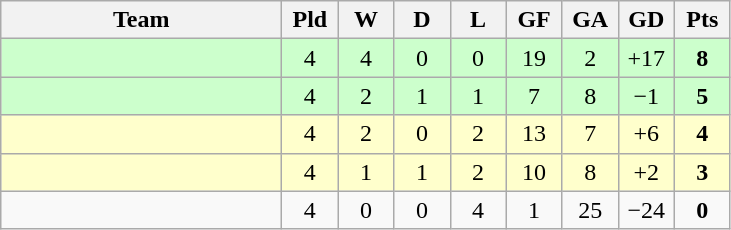<table class=wikitable style="text-align:center">
<tr>
<th width="180">Team</th>
<th width="30">Pld</th>
<th width="30">W</th>
<th width="30">D</th>
<th width="30">L</th>
<th width="30">GF</th>
<th width="30">GA</th>
<th width="30">GD</th>
<th width="30">Pts</th>
</tr>
<tr bgcolor="ccffcc">
<td align=left></td>
<td>4</td>
<td>4</td>
<td>0</td>
<td>0</td>
<td>19</td>
<td>2</td>
<td>+17</td>
<td><strong>8</strong></td>
</tr>
<tr bgcolor="ccffcc">
<td align=left></td>
<td>4</td>
<td>2</td>
<td>1</td>
<td>1</td>
<td>7</td>
<td>8</td>
<td>−1</td>
<td><strong>5</strong></td>
</tr>
<tr bgcolor="ffffcc">
<td align=left></td>
<td>4</td>
<td>2</td>
<td>0</td>
<td>2</td>
<td>13</td>
<td>7</td>
<td>+6</td>
<td><strong>4</strong></td>
</tr>
<tr bgcolor="ffffcc">
<td align=left></td>
<td>4</td>
<td>1</td>
<td>1</td>
<td>2</td>
<td>10</td>
<td>8</td>
<td>+2</td>
<td><strong>3</strong></td>
</tr>
<tr>
<td align=left></td>
<td>4</td>
<td>0</td>
<td>0</td>
<td>4</td>
<td>1</td>
<td>25</td>
<td>−24</td>
<td><strong>0</strong></td>
</tr>
</table>
